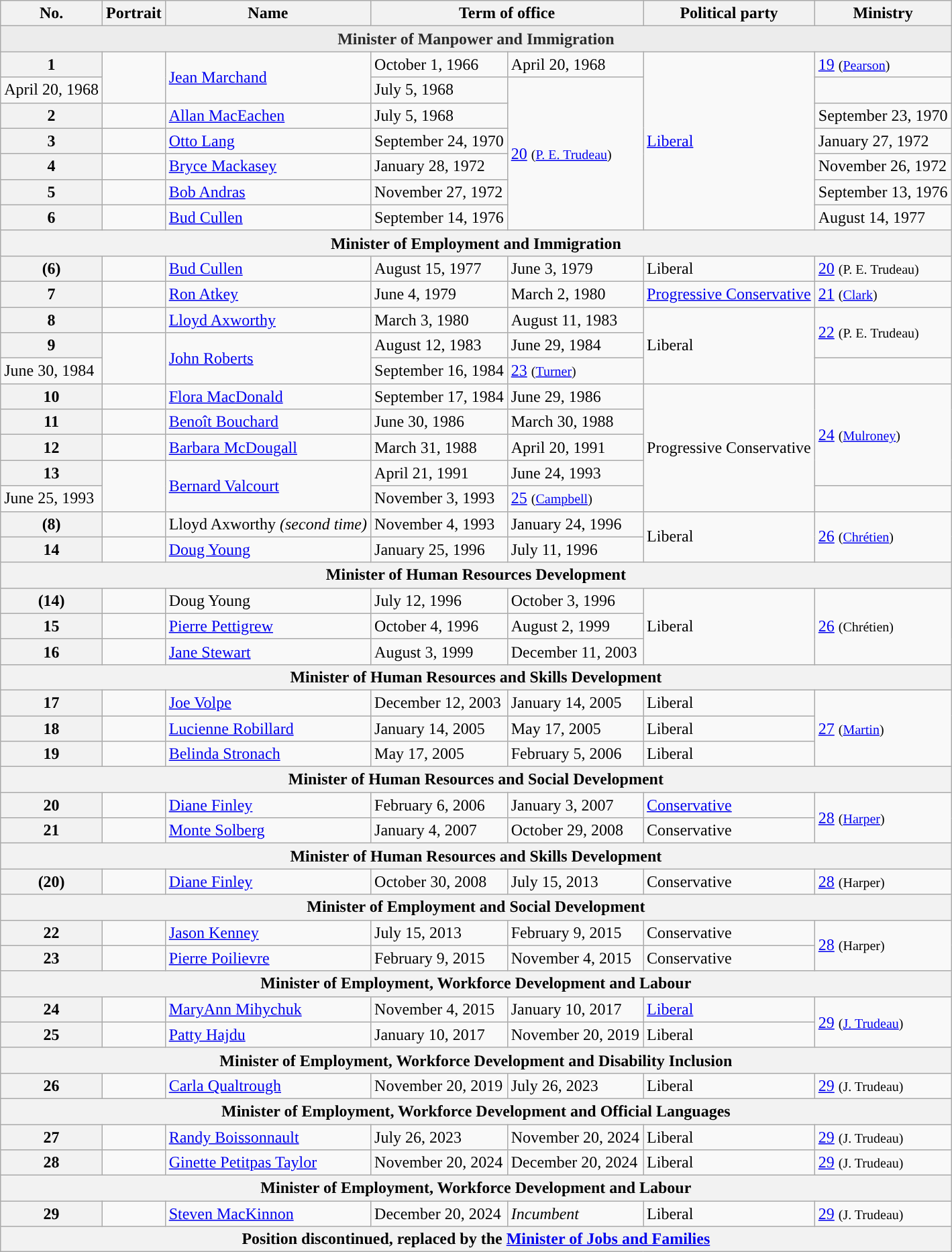<table class="wikitable">
<tr>
<th>No.</th>
<th>Portrait</th>
<th>Name</th>
<th colspan="2">Term of office</th>
<th>Political party</th>
<th>Ministry</th>
</tr>
<tr>
<th colspan="7" style="background: #ececec; color: #2C2C2C; vertical-align: middle;">Minister of Manpower and Immigration</th>
</tr>
<tr>
<th scope="row" style="background:">1</th>
<td rowspan="2"></td>
<td rowspan="2"><a href='#'>Jean Marchand</a></td>
<td>October 1, 1966</td>
<td>April 20, 1968</td>
<td rowspan="7"><a href='#'>Liberal</a></td>
<td><a href='#'>19</a> <small>(<a href='#'>Pearson</a>)</small></td>
</tr>
<tr>
<td>April 20, 1968</td>
<td>July 5, 1968</td>
<td rowspan="6"><a href='#'>20</a> <small>(<a href='#'>P. E. Trudeau</a>)</small></td>
</tr>
<tr>
<th scope="row" style="background:">2</th>
<td></td>
<td><a href='#'>Allan MacEachen</a></td>
<td>July 5, 1968</td>
<td>September 23, 1970</td>
</tr>
<tr>
<th scope="row" style="background:">3</th>
<td></td>
<td><a href='#'>Otto Lang</a></td>
<td>September 24, 1970</td>
<td>January 27, 1972</td>
</tr>
<tr>
<th scope="row" style="background:">4</th>
<td></td>
<td><a href='#'>Bryce Mackasey</a></td>
<td>January 28, 1972</td>
<td>November 26, 1972</td>
</tr>
<tr>
<th scope="row" style="background:">5</th>
<td></td>
<td><a href='#'>Bob Andras</a></td>
<td>November 27, 1972</td>
<td>September 13, 1976</td>
</tr>
<tr>
<th scope="row" style="background:">6</th>
<td></td>
<td><a href='#'>Bud Cullen</a></td>
<td>September 14, 1976</td>
<td>August 14, 1977</td>
</tr>
<tr>
<th colspan="7">Minister of Employment and Immigration</th>
</tr>
<tr>
<th scope="row" style="background:">(6)</th>
<td></td>
<td><a href='#'>Bud Cullen</a></td>
<td>August 15, 1977</td>
<td>June 3, 1979</td>
<td>Liberal</td>
<td><a href='#'>20</a> <small>(P. E. Trudeau)</small></td>
</tr>
<tr>
<th scope="row" style="background:">7</th>
<td></td>
<td><a href='#'>Ron Atkey</a></td>
<td>June 4, 1979</td>
<td>March 2, 1980</td>
<td><a href='#'>Progressive Conservative</a></td>
<td><a href='#'>21</a> <small>(<a href='#'>Clark</a>)</small></td>
</tr>
<tr>
<th scope="row" style="background:">8</th>
<td></td>
<td><a href='#'>Lloyd Axworthy</a></td>
<td>March 3, 1980</td>
<td>August 11, 1983</td>
<td rowspan="3">Liberal</td>
<td rowspan="2"><a href='#'>22</a> <small>(P. E. Trudeau)</small></td>
</tr>
<tr>
<th scope="row" style="background:">9</th>
<td rowspan="2"></td>
<td rowspan="2"><a href='#'>John Roberts</a></td>
<td>August 12, 1983</td>
<td>June 29, 1984</td>
</tr>
<tr>
<td>June 30, 1984</td>
<td>September 16, 1984</td>
<td><a href='#'>23</a> <small>(<a href='#'>Turner</a>)</small></td>
</tr>
<tr>
<th scope="row" style="background:">10</th>
<td></td>
<td><a href='#'>Flora MacDonald</a></td>
<td>September 17, 1984</td>
<td>June 29, 1986</td>
<td rowspan="5">Progressive Conservative</td>
<td rowspan="4"><a href='#'>24</a> <small>(<a href='#'>Mulroney</a>)</small></td>
</tr>
<tr>
<th scope="row" style="background:">11</th>
<td></td>
<td><a href='#'>Benoît Bouchard</a></td>
<td>June 30, 1986</td>
<td>March 30, 1988</td>
</tr>
<tr>
<th scope="row" style="background:">12</th>
<td></td>
<td><a href='#'>Barbara McDougall</a></td>
<td>March 31, 1988</td>
<td>April 20, 1991</td>
</tr>
<tr>
<th scope="row" style="background:">13</th>
<td rowspan="2"></td>
<td rowspan="2"><a href='#'>Bernard Valcourt</a></td>
<td>April 21, 1991</td>
<td>June 24, 1993</td>
</tr>
<tr>
<td>June 25, 1993</td>
<td>November 3, 1993</td>
<td><a href='#'>25</a> <small>(<a href='#'>Campbell</a>)</small></td>
</tr>
<tr>
<th scope="row" style="background:">(8)</th>
<td></td>
<td>Lloyd Axworthy <em>(second time)</em></td>
<td>November 4, 1993</td>
<td>January 24, 1996</td>
<td rowspan="2">Liberal</td>
<td rowspan="2"><a href='#'>26</a> <small>(<a href='#'>Chrétien</a>)</small></td>
</tr>
<tr>
<th scope="row" style="background:">14</th>
<td></td>
<td><a href='#'>Doug Young</a></td>
<td>January 25, 1996</td>
<td>July 11, 1996</td>
</tr>
<tr>
<th colspan="7">Minister of Human Resources Development</th>
</tr>
<tr>
<th scope="row" style="background:">(14)</th>
<td></td>
<td>Doug Young</td>
<td>July 12, 1996</td>
<td>October 3, 1996</td>
<td rowspan="3">Liberal</td>
<td rowspan="3"><a href='#'>26</a> <small>(Chrétien)</small></td>
</tr>
<tr>
<th scope="row" style="background:">15</th>
<td></td>
<td><a href='#'>Pierre Pettigrew</a></td>
<td>October 4, 1996</td>
<td>August 2, 1999</td>
</tr>
<tr>
<th scope="row" style="background:">16</th>
<td></td>
<td><a href='#'>Jane Stewart</a></td>
<td>August 3, 1999</td>
<td>December 11, 2003</td>
</tr>
<tr>
<th colspan="7">Minister of Human Resources and Skills Development</th>
</tr>
<tr>
<th scope="row" style="background:">17</th>
<td></td>
<td><a href='#'>Joe Volpe</a></td>
<td>December 12, 2003</td>
<td>January 14, 2005</td>
<td>Liberal</td>
<td rowspan="3"><a href='#'>27</a> <small>(<a href='#'>Martin</a>)</small></td>
</tr>
<tr>
<th scope="row" style="background:">18</th>
<td></td>
<td><a href='#'>Lucienne Robillard</a></td>
<td>January 14, 2005</td>
<td>May 17, 2005</td>
<td>Liberal</td>
</tr>
<tr>
<th scope="row" style="background:">19</th>
<td></td>
<td><a href='#'>Belinda Stronach</a></td>
<td>May 17, 2005</td>
<td>February 5, 2006</td>
<td>Liberal</td>
</tr>
<tr>
<th colspan="7">Minister of Human Resources and Social Development</th>
</tr>
<tr>
<th scope="row" style="background:">20</th>
<td></td>
<td><a href='#'>Diane Finley</a></td>
<td>February 6, 2006</td>
<td>January 3, 2007</td>
<td><a href='#'>Conservative</a></td>
<td rowspan="2"><a href='#'>28</a> <small>(<a href='#'>Harper</a>)</small></td>
</tr>
<tr>
<th scope="row" style="background:">21</th>
<td></td>
<td><a href='#'>Monte Solberg</a></td>
<td>January 4, 2007</td>
<td>October 29, 2008</td>
<td>Conservative</td>
</tr>
<tr>
<th colspan="7">Minister of Human Resources and Skills Development</th>
</tr>
<tr>
<th scope="row" style="background:">(20)</th>
<td></td>
<td><a href='#'>Diane Finley</a></td>
<td>October 30, 2008</td>
<td>July 15, 2013</td>
<td>Conservative</td>
<td rowspan="1"><a href='#'>28</a> <small>(Harper)</small></td>
</tr>
<tr>
<th colspan="7">Minister of Employment and Social Development</th>
</tr>
<tr>
<th scope="row" style="background:">22</th>
<td></td>
<td><a href='#'>Jason Kenney</a></td>
<td>July 15, 2013</td>
<td>February 9, 2015</td>
<td>Conservative</td>
<td rowspan="2"><a href='#'>28</a> <small>(Harper)</small></td>
</tr>
<tr>
<th scope="row" style="background:">23</th>
<td></td>
<td><a href='#'>Pierre Poilievre</a></td>
<td>February 9, 2015</td>
<td>November 4, 2015</td>
<td>Conservative</td>
</tr>
<tr>
<th colspan="7" scope="row">Minister of Employment, Workforce Development and Labour</th>
</tr>
<tr>
<th scope="row" style="background:">24</th>
<td></td>
<td><a href='#'>MaryAnn Mihychuk</a></td>
<td>November 4, 2015</td>
<td>January 10, 2017</td>
<td><a href='#'>Liberal</a></td>
<td rowspan="2"><a href='#'>29</a> <small>(<a href='#'>J. Trudeau</a>)</small></td>
</tr>
<tr>
<th scope="row" style="background:">25</th>
<td></td>
<td><a href='#'>Patty Hajdu</a></td>
<td>January 10, 2017</td>
<td>November 20, 2019</td>
<td>Liberal</td>
</tr>
<tr>
<th colspan="7">Minister of Employment, Workforce Development and Disability Inclusion</th>
</tr>
<tr>
<th scope="row" style="background:">26</th>
<td></td>
<td><a href='#'>Carla Qualtrough</a></td>
<td>November 20, 2019</td>
<td>July 26, 2023</td>
<td>Liberal</td>
<td><a href='#'>29</a> <small>(J. Trudeau)</small></td>
</tr>
<tr>
<th colspan="7">Minister of Employment, Workforce Development and Official Languages</th>
</tr>
<tr>
<th scope="row" style="background:">27</th>
<td></td>
<td><a href='#'>Randy Boissonnault</a></td>
<td>July 26, 2023</td>
<td>November 20, 2024</td>
<td>Liberal</td>
<td><a href='#'>29</a> <small>(J. Trudeau)</small></td>
</tr>
<tr>
<th scope="row" style="background:">28</th>
<td></td>
<td><a href='#'>Ginette Petitpas Taylor</a></td>
<td>November 20, 2024</td>
<td>December 20, 2024</td>
<td>Liberal</td>
<td><a href='#'>29</a> <small>(J. Trudeau)</small></td>
</tr>
<tr>
<th colspan="7">Minister of Employment, Workforce Development and Labour</th>
</tr>
<tr>
<th scope="row" style="background:">29</th>
<td></td>
<td><a href='#'>Steven MacKinnon</a></td>
<td>December 20, 2024</td>
<td><em>Incumbent</em></td>
<td>Liberal</td>
<td><a href='#'>29</a> <small>(J. Trudeau)</small></td>
</tr>
<tr>
<th colspan=7>Position discontinued, replaced by the <a href='#'>Minister of Jobs and Families</a></th>
</tr>
</table>
